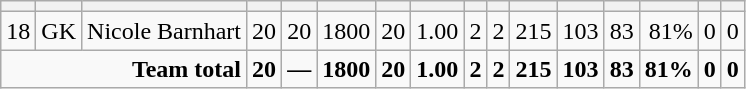<table class="wikitable sortable" style="text-align:right;">
<tr>
<th></th>
<th></th>
<th></th>
<th></th>
<th></th>
<th></th>
<th></th>
<th></th>
<th></th>
<th></th>
<th></th>
<th></th>
<th></th>
<th></th>
<th></th>
<th></th>
</tr>
<tr>
<td>18</td>
<td>GK</td>
<td>Nicole Barnhart</td>
<td>20</td>
<td>20</td>
<td>1800</td>
<td>20</td>
<td>1.00</td>
<td>2</td>
<td>2</td>
<td>215</td>
<td>103</td>
<td>83</td>
<td>81%</td>
<td>0</td>
<td>0</td>
</tr>
<tr class=sortbottom style="font-weight:bold;">
<td colspan=3>Team total</td>
<td>20</td>
<td>—</td>
<td>1800</td>
<td>20</td>
<td>1.00</td>
<td>2</td>
<td>2</td>
<td>215</td>
<td>103</td>
<td>83</td>
<td>81%</td>
<td>0</td>
<td>0</td>
</tr>
</table>
